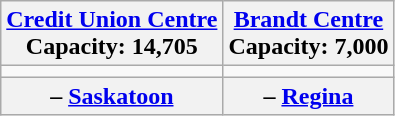<table class="wikitable" style="text-align:center;">
<tr>
<th><a href='#'>Credit Union Centre</a><br>Capacity: 14,705</th>
<th><a href='#'>Brandt Centre</a><br>Capacity: 7,000</th>
</tr>
<tr>
<td></td>
<td></td>
</tr>
<tr>
<th> – <a href='#'>Saskatoon</a></th>
<th> – <a href='#'>Regina</a></th>
</tr>
</table>
